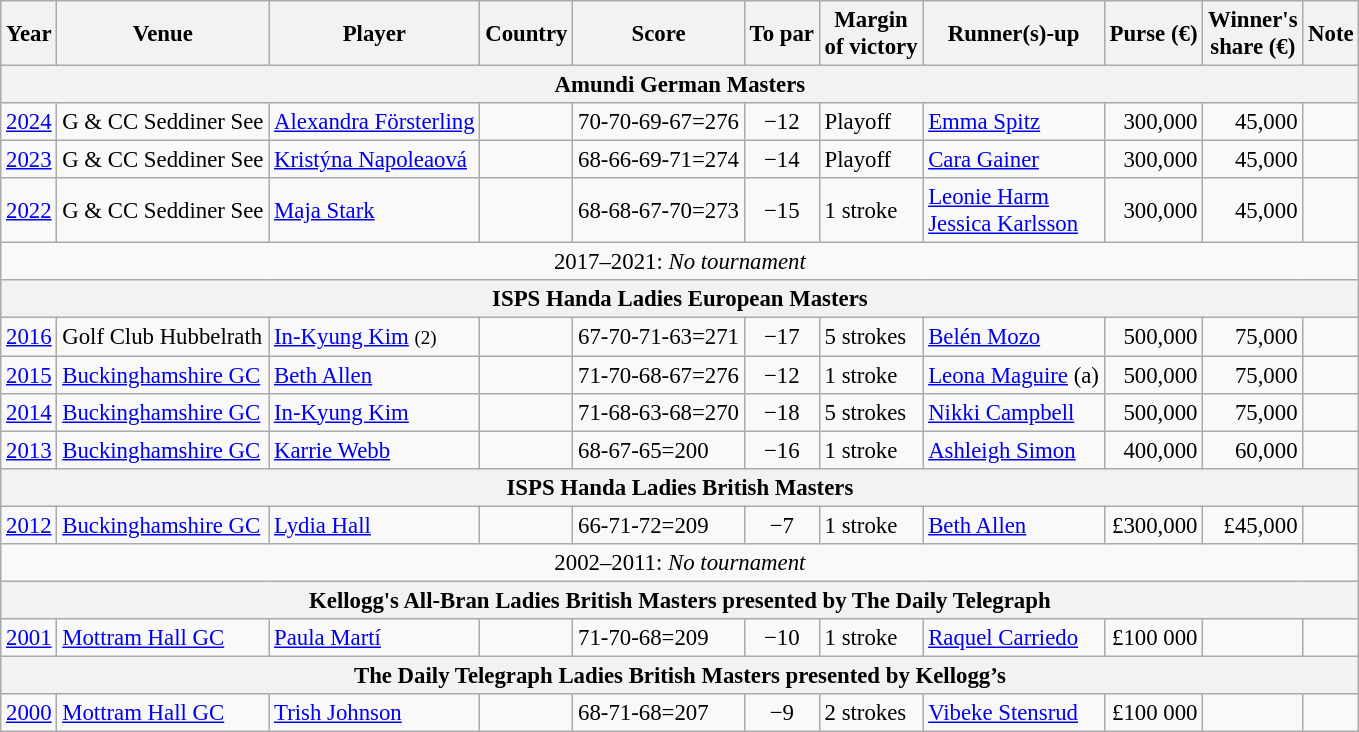<table class=wikitable style="font-size:95%">
<tr>
<th>Year</th>
<th>Venue</th>
<th>Player</th>
<th>Country</th>
<th>Score</th>
<th>To par</th>
<th>Margin<br>of victory</th>
<th>Runner(s)-up</th>
<th>Purse (€)</th>
<th>Winner's<br>share (€)</th>
<th>Note</th>
</tr>
<tr>
<th colspan=11 align=center>Amundi German Masters</th>
</tr>
<tr>
<td><a href='#'>2024</a></td>
<td>G & CC Seddiner See</td>
<td><a href='#'>Alexandra Försterling</a></td>
<td></td>
<td>70-70-69-67=276</td>
<td align=center>−12</td>
<td>Playoff</td>
<td> <a href='#'>Emma Spitz</a></td>
<td align=right>300,000</td>
<td align=right>45,000</td>
<td></td>
</tr>
<tr>
<td><a href='#'>2023</a></td>
<td>G & CC Seddiner See</td>
<td><a href='#'>Kristýna Napoleaová</a></td>
<td></td>
<td>68-66-69-71=274</td>
<td align=center>−14</td>
<td>Playoff</td>
<td> <a href='#'>Cara Gainer</a></td>
<td align=right>300,000</td>
<td align=right>45,000</td>
<td></td>
</tr>
<tr>
<td><a href='#'>2022</a></td>
<td>G & CC Seddiner See</td>
<td><a href='#'>Maja Stark</a></td>
<td></td>
<td>68-68-67-70=273</td>
<td align=center>−15</td>
<td>1 stroke</td>
<td> <a href='#'>Leonie Harm</a><br> <a href='#'>Jessica Karlsson</a></td>
<td align=right>300,000</td>
<td align=right>45,000</td>
<td></td>
</tr>
<tr>
<td colspan=11 align=center>2017–2021: <em>No tournament</em></td>
</tr>
<tr>
<th colspan=11 align=center>ISPS Handa Ladies European Masters</th>
</tr>
<tr>
<td><a href='#'>2016</a></td>
<td>Golf Club Hubbelrath</td>
<td><a href='#'>In-Kyung Kim</a> <small>(2)</small></td>
<td></td>
<td>67-70-71-63=271</td>
<td align=center>−17</td>
<td>5 strokes</td>
<td> <a href='#'>Belén Mozo</a></td>
<td align=right>500,000</td>
<td align=right>75,000</td>
<td></td>
</tr>
<tr>
<td><a href='#'>2015</a></td>
<td><a href='#'>Buckinghamshire GC</a></td>
<td><a href='#'>Beth Allen</a></td>
<td></td>
<td>71-70-68-67=276</td>
<td align=center>−12</td>
<td>1 stroke</td>
<td> <a href='#'>Leona Maguire</a> (a)</td>
<td align=right>500,000</td>
<td align=right>75,000</td>
<td></td>
</tr>
<tr>
<td><a href='#'>2014</a></td>
<td><a href='#'>Buckinghamshire GC</a></td>
<td><a href='#'>In-Kyung Kim</a></td>
<td></td>
<td>71-68-63-68=270</td>
<td align=center>−18</td>
<td>5 strokes</td>
<td> <a href='#'>Nikki Campbell</a></td>
<td align=right>500,000</td>
<td align=right>75,000</td>
<td></td>
</tr>
<tr>
<td><a href='#'>2013</a></td>
<td><a href='#'>Buckinghamshire GC</a></td>
<td><a href='#'>Karrie Webb</a></td>
<td></td>
<td>68-67-65=200</td>
<td align=center>−16</td>
<td>1 stroke</td>
<td> <a href='#'>Ashleigh Simon</a></td>
<td align=right>400,000</td>
<td align=right>60,000</td>
<td></td>
</tr>
<tr>
<th colspan=11 align=center>ISPS Handa Ladies British Masters</th>
</tr>
<tr>
<td><a href='#'>2012</a></td>
<td><a href='#'>Buckinghamshire GC</a></td>
<td><a href='#'>Lydia Hall</a></td>
<td></td>
<td>66-71-72=209</td>
<td align=center>−7</td>
<td>1 stroke</td>
<td> <a href='#'>Beth Allen</a></td>
<td align=right>£300,000</td>
<td align=right>£45,000</td>
<td></td>
</tr>
<tr>
<td colspan=11 align=center>2002–2011: <em>No tournament</em></td>
</tr>
<tr>
<th colspan=11 align=center>Kellogg's All-Bran Ladies British Masters presented by The Daily Telegraph</th>
</tr>
<tr>
<td><a href='#'>2001</a></td>
<td><a href='#'>Mottram Hall GC</a></td>
<td><a href='#'>Paula Martí</a></td>
<td></td>
<td>71-70-68=209</td>
<td align=center>−10</td>
<td>1 stroke</td>
<td> <a href='#'>Raquel Carriedo</a></td>
<td align=right>£100 000</td>
<td></td>
<td></td>
</tr>
<tr>
<th colspan=11 align=center>The Daily Telegraph Ladies British Masters presented by Kellogg’s</th>
</tr>
<tr>
<td><a href='#'>2000</a></td>
<td><a href='#'>Mottram Hall GC</a></td>
<td><a href='#'>Trish Johnson</a></td>
<td></td>
<td>68-71-68=207</td>
<td align=center>−9</td>
<td>2 strokes</td>
<td> <a href='#'>Vibeke Stensrud</a></td>
<td align=right>£100 000</td>
<td></td>
<td></td>
</tr>
</table>
